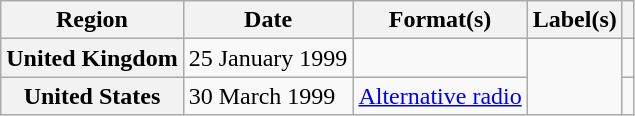<table class="wikitable plainrowheaders">
<tr>
<th scope="col">Region</th>
<th scope="col">Date</th>
<th scope="col">Format(s)</th>
<th scope="col">Label(s)</th>
<th scope="col"></th>
</tr>
<tr>
<th scope="row">United Kingdom</th>
<td>25 January 1999</td>
<td></td>
<td rowspan="2"></td>
<td></td>
</tr>
<tr>
<th scope="row">United States</th>
<td>30 March 1999</td>
<td><a href='#'>Alternative radio</a></td>
<td></td>
</tr>
</table>
